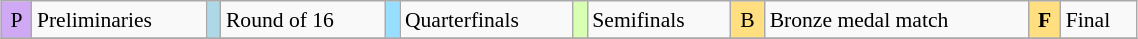<table class="wikitable" style="margin:0.5em auto; font-size:90%; line-height:1.25em;" width=60%;>
<tr>
<td style="background-color:#D0A9F5;text-align:center;">P</td>
<td>Preliminaries</td>
<td style="background-color:#ADD8E5;text-align:center;"></td>
<td>Round of 16</td>
<td style="background-color:#97DEFF;text-align:center;"></td>
<td>Quarterfinals</td>
<td style="background-color:#D9FFB2;text-align:center;"></td>
<td>Semifinals</td>
<td style="background-color:#FFDF80;text-align:center;">B</td>
<td>Bronze medal match</td>
<td style="background-color:#FFDF80;text-align:center;"><strong>F</strong></td>
<td>Final</td>
</tr>
<tr>
</tr>
</table>
